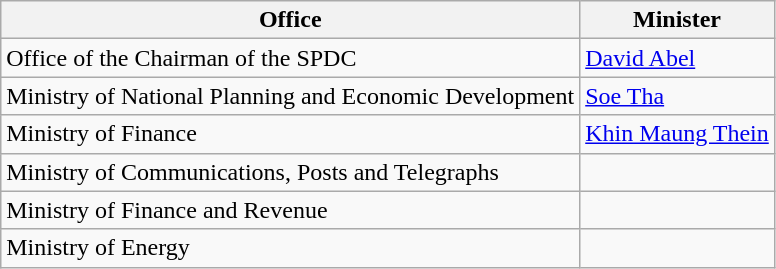<table class=wikitable>
<tr>
<th>Office</th>
<th>Minister</th>
</tr>
<tr>
<td>Office of the Chairman of the SPDC</td>
<td><a href='#'>David Abel</a></td>
</tr>
<tr>
<td>Ministry of National Planning and Economic Development</td>
<td><a href='#'>Soe Tha</a></td>
</tr>
<tr>
<td>Ministry of Finance</td>
<td><a href='#'>Khin Maung Thein</a></td>
</tr>
<tr>
<td>Ministry of Communications, Posts and Telegraphs</td>
<td></td>
</tr>
<tr>
<td>Ministry of Finance and Revenue</td>
<td></td>
</tr>
<tr>
<td>Ministry of Energy</td>
<td></td>
</tr>
</table>
